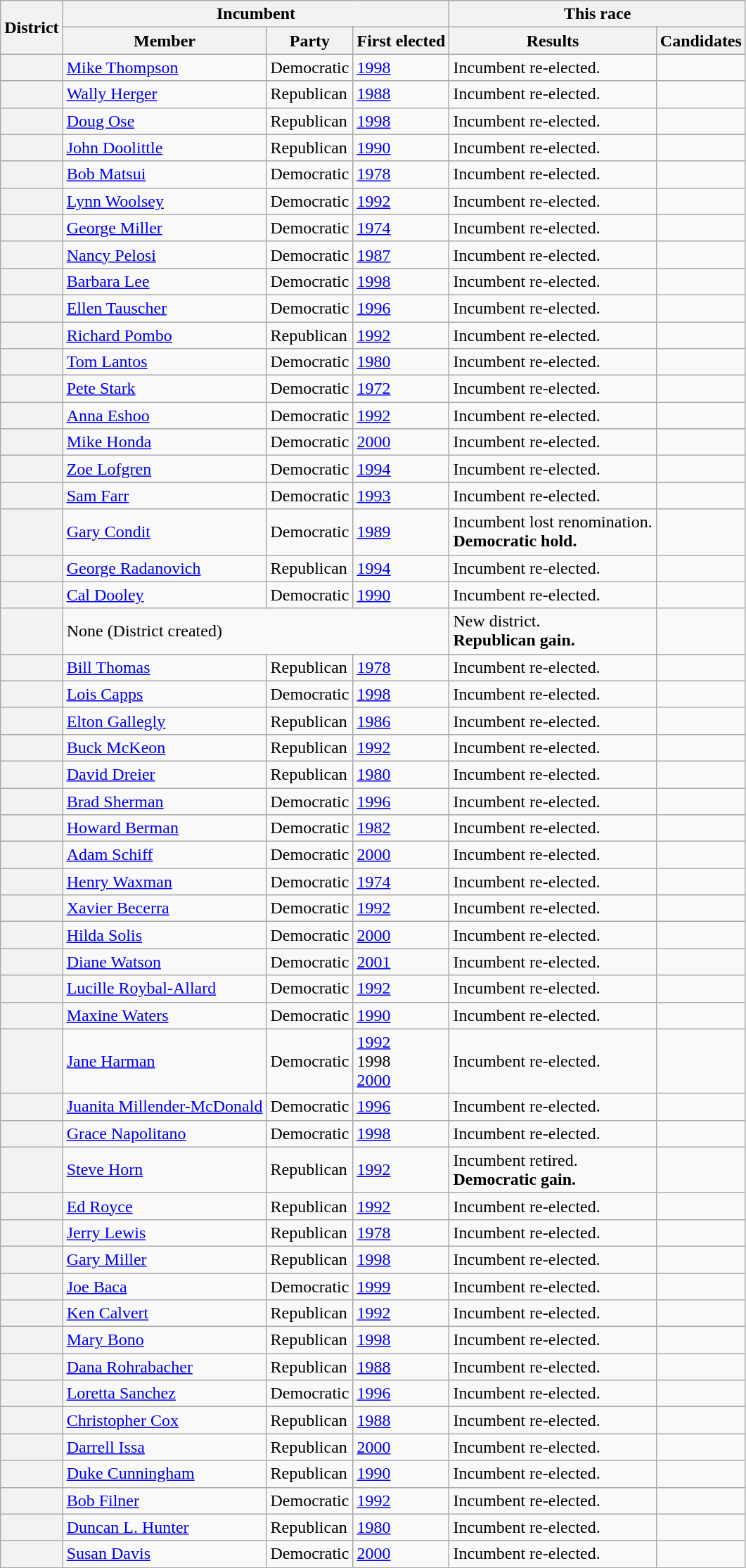<table class=wikitable>
<tr>
<th rowspan=2>District</th>
<th colspan=3>Incumbent</th>
<th colspan=2>This race</th>
</tr>
<tr>
<th>Member</th>
<th>Party</th>
<th>First elected</th>
<th>Results</th>
<th>Candidates</th>
</tr>
<tr>
<th></th>
<td><a href='#'>Mike Thompson</a></td>
<td>Democratic</td>
<td><a href='#'>1998</a></td>
<td>Incumbent re-elected.</td>
<td nowrap></td>
</tr>
<tr>
<th></th>
<td><a href='#'>Wally Herger</a></td>
<td>Republican</td>
<td><a href='#'>1988</a></td>
<td>Incumbent re-elected.</td>
<td nowrap></td>
</tr>
<tr>
<th></th>
<td><a href='#'>Doug Ose</a></td>
<td>Republican</td>
<td><a href='#'>1998</a></td>
<td>Incumbent re-elected.</td>
<td nowrap></td>
</tr>
<tr>
<th></th>
<td><a href='#'>John Doolittle</a></td>
<td>Republican</td>
<td><a href='#'>1990</a></td>
<td>Incumbent re-elected.</td>
<td nowrap></td>
</tr>
<tr>
<th></th>
<td><a href='#'>Bob Matsui</a></td>
<td>Democratic</td>
<td><a href='#'>1978</a></td>
<td>Incumbent re-elected.</td>
<td nowrap></td>
</tr>
<tr>
<th></th>
<td><a href='#'>Lynn Woolsey</a></td>
<td>Democratic</td>
<td><a href='#'>1992</a></td>
<td>Incumbent re-elected.</td>
<td nowrap></td>
</tr>
<tr>
<th></th>
<td><a href='#'>George Miller</a></td>
<td>Democratic</td>
<td><a href='#'>1974</a></td>
<td>Incumbent re-elected.</td>
<td nowrap></td>
</tr>
<tr>
<th></th>
<td><a href='#'>Nancy Pelosi</a></td>
<td>Democratic</td>
<td><a href='#'>1987 </a></td>
<td>Incumbent re-elected.</td>
<td nowrap></td>
</tr>
<tr>
<th></th>
<td><a href='#'>Barbara Lee</a></td>
<td>Democratic</td>
<td><a href='#'>1998</a></td>
<td>Incumbent re-elected.</td>
<td nowrap></td>
</tr>
<tr>
<th></th>
<td><a href='#'>Ellen Tauscher</a></td>
<td>Democratic</td>
<td><a href='#'>1996</a></td>
<td>Incumbent re-elected.</td>
<td nowrap></td>
</tr>
<tr>
<th></th>
<td><a href='#'>Richard Pombo</a></td>
<td>Republican</td>
<td><a href='#'>1992</a></td>
<td>Incumbent re-elected.</td>
<td nowrap></td>
</tr>
<tr>
<th></th>
<td><a href='#'>Tom Lantos</a></td>
<td>Democratic</td>
<td><a href='#'>1980</a></td>
<td>Incumbent re-elected.</td>
<td nowrap></td>
</tr>
<tr>
<th></th>
<td><a href='#'>Pete Stark</a></td>
<td>Democratic</td>
<td><a href='#'>1972</a></td>
<td>Incumbent re-elected.</td>
<td nowrap></td>
</tr>
<tr>
<th></th>
<td><a href='#'>Anna Eshoo</a></td>
<td>Democratic</td>
<td><a href='#'>1992</a></td>
<td>Incumbent re-elected.</td>
<td nowrap></td>
</tr>
<tr>
<th></th>
<td><a href='#'>Mike Honda</a></td>
<td>Democratic</td>
<td><a href='#'>2000</a></td>
<td>Incumbent re-elected.</td>
<td nowrap></td>
</tr>
<tr>
<th></th>
<td><a href='#'>Zoe Lofgren</a></td>
<td>Democratic</td>
<td><a href='#'>1994</a></td>
<td>Incumbent re-elected.</td>
<td nowrap></td>
</tr>
<tr>
<th></th>
<td><a href='#'>Sam Farr</a></td>
<td>Democratic</td>
<td><a href='#'>1993 </a></td>
<td>Incumbent re-elected.</td>
<td nowrap></td>
</tr>
<tr>
<th></th>
<td><a href='#'>Gary Condit</a></td>
<td>Democratic</td>
<td><a href='#'>1989 </a></td>
<td>Incumbent lost renomination.<br><strong>Democratic hold.</strong></td>
<td nowrap></td>
</tr>
<tr>
<th></th>
<td><a href='#'>George Radanovich</a></td>
<td>Republican</td>
<td><a href='#'>1994</a></td>
<td>Incumbent re-elected.</td>
<td nowrap></td>
</tr>
<tr>
<th></th>
<td><a href='#'>Cal Dooley</a></td>
<td>Democratic</td>
<td><a href='#'>1990</a></td>
<td>Incumbent re-elected.</td>
<td nowrap></td>
</tr>
<tr>
<th></th>
<td colspan=3>None (District created)</td>
<td>New district.<br><strong>Republican gain.</strong></td>
<td nowrap></td>
</tr>
<tr>
<th></th>
<td><a href='#'>Bill Thomas</a><br></td>
<td>Republican</td>
<td><a href='#'>1978</a></td>
<td>Incumbent re-elected.</td>
<td nowrap></td>
</tr>
<tr>
<th></th>
<td><a href='#'>Lois Capps</a><br></td>
<td>Democratic</td>
<td><a href='#'>1998</a></td>
<td>Incumbent re-elected.</td>
<td nowrap></td>
</tr>
<tr>
<th></th>
<td><a href='#'>Elton Gallegly</a><br></td>
<td>Republican</td>
<td><a href='#'>1986</a></td>
<td>Incumbent re-elected.</td>
<td nowrap></td>
</tr>
<tr>
<th></th>
<td><a href='#'>Buck McKeon</a></td>
<td>Republican</td>
<td><a href='#'>1992</a></td>
<td>Incumbent re-elected.</td>
<td nowrap></td>
</tr>
<tr>
<th></th>
<td><a href='#'>David Dreier</a><br></td>
<td>Republican</td>
<td><a href='#'>1980</a></td>
<td>Incumbent re-elected.</td>
<td nowrap></td>
</tr>
<tr>
<th></th>
<td><a href='#'>Brad Sherman</a><br></td>
<td>Democratic</td>
<td><a href='#'>1996</a></td>
<td>Incumbent re-elected.</td>
<td nowrap></td>
</tr>
<tr>
<th></th>
<td><a href='#'>Howard Berman</a><br></td>
<td>Democratic</td>
<td><a href='#'>1982</a></td>
<td>Incumbent re-elected.</td>
<td nowrap></td>
</tr>
<tr>
<th></th>
<td><a href='#'>Adam Schiff</a><br></td>
<td>Democratic</td>
<td><a href='#'>2000</a></td>
<td>Incumbent re-elected.</td>
<td nowrap></td>
</tr>
<tr>
<th></th>
<td><a href='#'>Henry Waxman</a><br></td>
<td>Democratic</td>
<td><a href='#'>1974</a></td>
<td>Incumbent re-elected.</td>
<td nowrap></td>
</tr>
<tr>
<th></th>
<td><a href='#'>Xavier Becerra</a><br></td>
<td>Democratic</td>
<td><a href='#'>1992</a></td>
<td>Incumbent re-elected.</td>
<td nowrap></td>
</tr>
<tr>
<th></th>
<td><a href='#'>Hilda Solis</a><br></td>
<td>Democratic</td>
<td><a href='#'>2000</a></td>
<td>Incumbent re-elected.</td>
<td nowrap></td>
</tr>
<tr>
<th></th>
<td><a href='#'>Diane Watson</a><br></td>
<td>Democratic</td>
<td><a href='#'>2001 </a></td>
<td>Incumbent re-elected.</td>
<td nowrap></td>
</tr>
<tr>
<th></th>
<td><a href='#'>Lucille Roybal-Allard</a><br></td>
<td>Democratic</td>
<td><a href='#'>1992</a></td>
<td>Incumbent re-elected.</td>
<td nowrap></td>
</tr>
<tr>
<th></th>
<td><a href='#'>Maxine Waters</a></td>
<td>Democratic</td>
<td><a href='#'>1990</a></td>
<td>Incumbent re-elected.</td>
<td nowrap></td>
</tr>
<tr>
<th></th>
<td><a href='#'>Jane Harman</a></td>
<td>Democratic</td>
<td><a href='#'>1992</a><br>1998 <br><a href='#'>2000</a></td>
<td>Incumbent re-elected.</td>
<td nowrap></td>
</tr>
<tr>
<th></th>
<td><a href='#'>Juanita Millender-McDonald</a></td>
<td>Democratic</td>
<td><a href='#'>1996</a></td>
<td>Incumbent re-elected.</td>
<td nowrap></td>
</tr>
<tr>
<th></th>
<td><a href='#'>Grace Napolitano</a><br></td>
<td>Democratic</td>
<td><a href='#'>1998</a></td>
<td>Incumbent re-elected.</td>
<td nowrap></td>
</tr>
<tr>
<th></th>
<td><a href='#'>Steve Horn</a><br></td>
<td>Republican</td>
<td><a href='#'>1992</a></td>
<td>Incumbent retired.<br><strong>Democratic gain.</strong></td>
<td nowrap></td>
</tr>
<tr>
<th></th>
<td><a href='#'>Ed Royce</a><br></td>
<td>Republican</td>
<td><a href='#'>1992</a></td>
<td>Incumbent re-elected.</td>
<td nowrap></td>
</tr>
<tr>
<th></th>
<td><a href='#'>Jerry Lewis</a><br></td>
<td>Republican</td>
<td><a href='#'>1978</a></td>
<td>Incumbent re-elected.</td>
<td nowrap></td>
</tr>
<tr>
<th></th>
<td><a href='#'>Gary Miller</a><br></td>
<td>Republican</td>
<td><a href='#'>1998</a></td>
<td>Incumbent re-elected.</td>
<td nowrap></td>
</tr>
<tr>
<th></th>
<td><a href='#'>Joe Baca</a><br></td>
<td>Democratic</td>
<td><a href='#'>1999 </a></td>
<td>Incumbent re-elected.</td>
<td nowrap></td>
</tr>
<tr>
<th></th>
<td><a href='#'>Ken Calvert</a><br></td>
<td>Republican</td>
<td><a href='#'>1992</a></td>
<td>Incumbent re-elected.</td>
<td nowrap></td>
</tr>
<tr>
<th></th>
<td><a href='#'>Mary Bono</a><br></td>
<td>Republican</td>
<td><a href='#'>1998</a></td>
<td>Incumbent re-elected.</td>
<td nowrap></td>
</tr>
<tr>
<th></th>
<td><a href='#'>Dana Rohrabacher</a><br></td>
<td>Republican</td>
<td><a href='#'>1988</a></td>
<td>Incumbent re-elected.</td>
<td nowrap></td>
</tr>
<tr>
<th></th>
<td><a href='#'>Loretta Sanchez</a><br></td>
<td>Democratic</td>
<td><a href='#'>1996</a></td>
<td>Incumbent re-elected.</td>
<td nowrap></td>
</tr>
<tr>
<th></th>
<td><a href='#'>Christopher Cox</a><br></td>
<td>Republican</td>
<td><a href='#'>1988</a></td>
<td>Incumbent re-elected.</td>
<td nowrap></td>
</tr>
<tr>
<th></th>
<td><a href='#'>Darrell Issa</a><br></td>
<td>Republican</td>
<td><a href='#'>2000</a></td>
<td>Incumbent re-elected.</td>
<td nowrap></td>
</tr>
<tr>
<th></th>
<td><a href='#'>Duke Cunningham</a><br></td>
<td>Republican</td>
<td><a href='#'>1990</a></td>
<td>Incumbent re-elected.</td>
<td nowrap></td>
</tr>
<tr>
<th></th>
<td><a href='#'>Bob Filner</a><br></td>
<td>Democratic</td>
<td><a href='#'>1992</a></td>
<td>Incumbent re-elected.</td>
<td nowrap></td>
</tr>
<tr>
<th></th>
<td><a href='#'>Duncan L. Hunter</a></td>
<td>Republican</td>
<td><a href='#'>1980</a></td>
<td>Incumbent re-elected.</td>
<td nowrap></td>
</tr>
<tr>
<th></th>
<td><a href='#'>Susan Davis</a><br></td>
<td>Democratic</td>
<td><a href='#'>2000</a></td>
<td>Incumbent re-elected.</td>
<td nowrap></td>
</tr>
</table>
